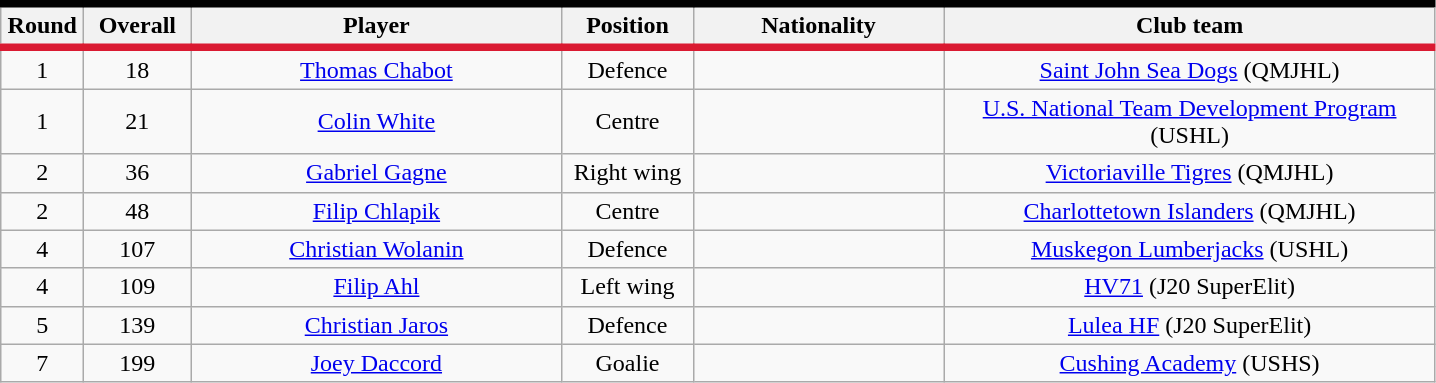<table class="wikitable sortable" style="text-align:center">
<tr style= "background:#FFFFFF; border-top:#010101 5px solid; border-bottom:#DA1A32 5px solid;">
<th style="width:3em">Round</th>
<th style="width:4em">Overall</th>
<th style="width:15em">Player</th>
<th style="width:5em">Position</th>
<th style="width:10em">Nationality</th>
<th style="width:20em">Club team</th>
</tr>
<tr>
<td>1</td>
<td>18</td>
<td><a href='#'>Thomas Chabot</a></td>
<td>Defence</td>
<td></td>
<td><a href='#'>Saint John Sea Dogs</a> (QMJHL)</td>
</tr>
<tr>
<td>1</td>
<td>21 <br></td>
<td><a href='#'>Colin White</a></td>
<td>Centre</td>
<td></td>
<td><a href='#'>U.S. National Team Development Program</a> (USHL)</td>
</tr>
<tr>
<td>2</td>
<td>36 <br></td>
<td><a href='#'>Gabriel Gagne</a></td>
<td>Right wing</td>
<td></td>
<td><a href='#'>Victoriaville Tigres</a> (QMJHL)</td>
</tr>
<tr>
<td>2</td>
<td>48</td>
<td><a href='#'>Filip Chlapik</a></td>
<td>Centre</td>
<td></td>
<td><a href='#'>Charlottetown Islanders</a> (QMJHL)</td>
</tr>
<tr>
<td>4</td>
<td>107 <br></td>
<td><a href='#'>Christian Wolanin</a></td>
<td>Defence</td>
<td></td>
<td><a href='#'>Muskegon Lumberjacks</a> (USHL)</td>
</tr>
<tr>
<td>4</td>
<td>109</td>
<td><a href='#'>Filip Ahl</a></td>
<td>Left wing</td>
<td></td>
<td><a href='#'>HV71</a> (J20 SuperElit)</td>
</tr>
<tr>
<td>5</td>
<td>139</td>
<td><a href='#'>Christian Jaros</a></td>
<td>Defence</td>
<td></td>
<td><a href='#'>Lulea HF</a> (J20 SuperElit)</td>
</tr>
<tr>
<td>7</td>
<td>199</td>
<td><a href='#'>Joey Daccord</a></td>
<td>Goalie</td>
<td></td>
<td><a href='#'>Cushing Academy</a> (USHS)</td>
</tr>
</table>
